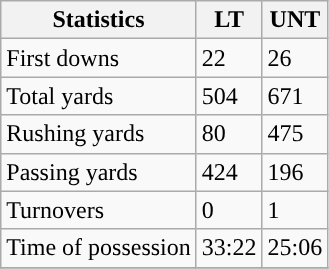<table class="wikitable">
<tr>
<th>Statistics</th>
<th>LT</th>
<th>UNT</th>
</tr>
<tr>
<td>First downs</td>
<td>22</td>
<td>26</td>
</tr>
<tr>
<td>Total yards</td>
<td>504</td>
<td>671</td>
</tr>
<tr>
<td>Rushing yards</td>
<td>80</td>
<td>475</td>
</tr>
<tr>
<td>Passing yards</td>
<td>424</td>
<td>196</td>
</tr>
<tr>
<td>Turnovers</td>
<td>0</td>
<td>1</td>
</tr>
<tr>
<td>Time of possession</td>
<td>33:22</td>
<td>25:06</td>
</tr>
<tr>
</tr>
</table>
